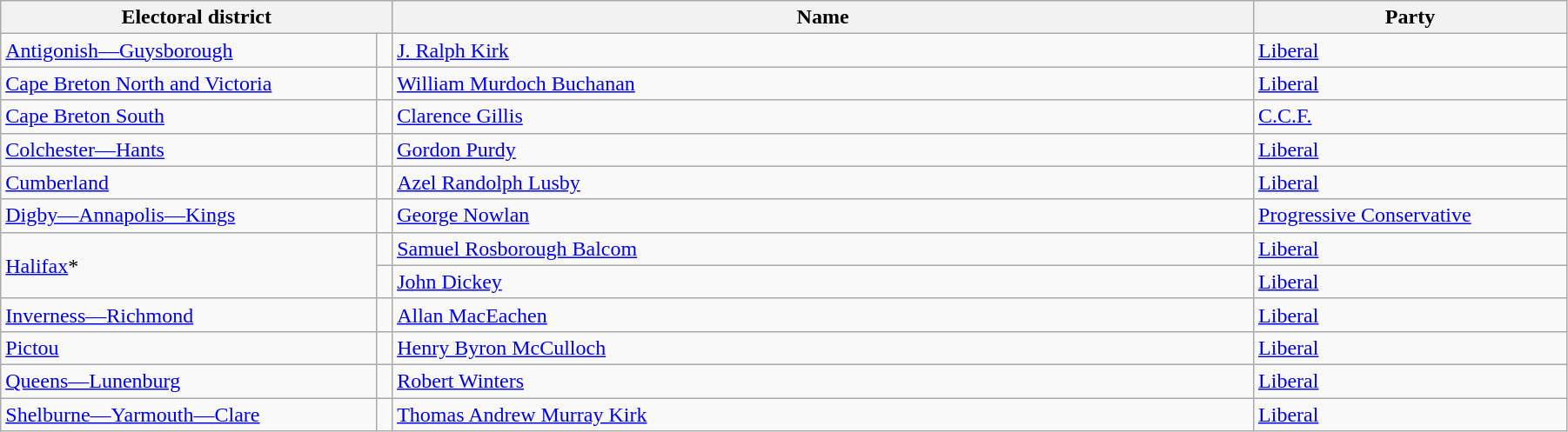<table class="wikitable" width=95%>
<tr>
<th colspan=2 width=25%>Electoral district</th>
<th>Name</th>
<th width=20%>Party</th>
</tr>
<tr>
<td width=24%><a href='#'>Antigonish—Guysborough</a></td>
<td></td>
<td><a href='#'>J. Ralph Kirk</a></td>
<td><a href='#'>Liberal</a></td>
</tr>
<tr>
<td><a href='#'>Cape Breton North and Victoria</a></td>
<td></td>
<td><a href='#'>William Murdoch Buchanan</a></td>
<td><a href='#'>Liberal</a></td>
</tr>
<tr>
<td><a href='#'>Cape Breton South</a></td>
<td></td>
<td><a href='#'>Clarence Gillis</a></td>
<td><a href='#'>C.C.F.</a></td>
</tr>
<tr>
<td><a href='#'>Colchester—Hants</a></td>
<td></td>
<td><a href='#'>Gordon Purdy</a></td>
<td><a href='#'>Liberal</a></td>
</tr>
<tr>
<td><a href='#'>Cumberland</a></td>
<td></td>
<td><a href='#'>Azel Randolph Lusby</a></td>
<td><a href='#'>Liberal</a></td>
</tr>
<tr>
<td><a href='#'>Digby—Annapolis—Kings</a></td>
<td></td>
<td><a href='#'>George Nowlan</a></td>
<td><a href='#'>Progressive Conservative</a></td>
</tr>
<tr>
<td rowspan=2><a href='#'>Halifax</a>*</td>
<td></td>
<td><a href='#'>Samuel Rosborough Balcom</a></td>
<td><a href='#'>Liberal</a></td>
</tr>
<tr>
<td></td>
<td><a href='#'>John Dickey</a></td>
<td><a href='#'>Liberal</a></td>
</tr>
<tr>
<td><a href='#'>Inverness—Richmond</a></td>
<td></td>
<td><a href='#'>Allan MacEachen</a></td>
<td><a href='#'>Liberal</a></td>
</tr>
<tr>
<td><a href='#'>Pictou</a></td>
<td></td>
<td><a href='#'>Henry Byron McCulloch</a></td>
<td><a href='#'>Liberal</a></td>
</tr>
<tr>
<td><a href='#'>Queens—Lunenburg</a></td>
<td></td>
<td><a href='#'>Robert Winters</a></td>
<td><a href='#'>Liberal</a></td>
</tr>
<tr>
<td><a href='#'>Shelburne—Yarmouth—Clare</a></td>
<td></td>
<td><a href='#'>Thomas Andrew Murray Kirk</a></td>
<td><a href='#'>Liberal</a></td>
</tr>
</table>
